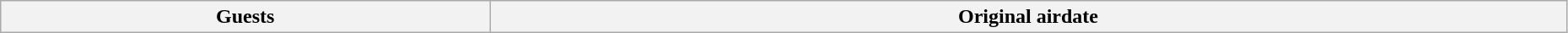<table class="wikitable plainrowheaders" style="width:98%;">
<tr>
<th>Guests</th>
<th>Original airdate<br>











</th>
</tr>
</table>
